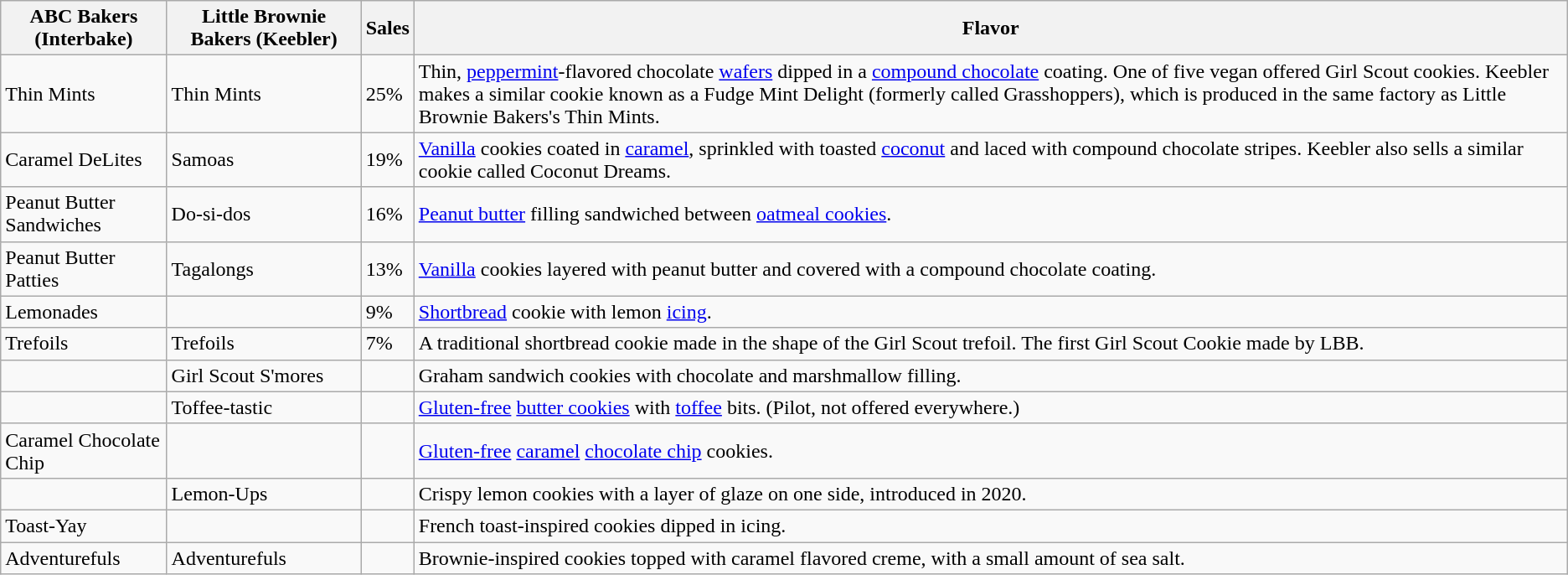<table class="wikitable">
<tr>
<th>ABC Bakers (Interbake)</th>
<th>Little Brownie Bakers (Keebler)</th>
<th>Sales </th>
<th>Flavor</th>
</tr>
<tr>
<td>Thin Mints</td>
<td>Thin Mints</td>
<td>25%</td>
<td>Thin, <a href='#'>peppermint</a>-flavored chocolate <a href='#'>wafers</a> dipped in a <a href='#'>compound chocolate</a> coating. One of five vegan offered Girl Scout cookies. Keebler makes a similar cookie known as a Fudge Mint Delight (formerly called Grasshoppers), which is produced in the same factory as Little Brownie Bakers's Thin Mints.</td>
</tr>
<tr>
<td>Caramel DeLites</td>
<td>Samoas</td>
<td>19%</td>
<td><a href='#'>Vanilla</a> cookies coated in <a href='#'>caramel</a>, sprinkled with toasted <a href='#'>coconut</a> and laced with compound chocolate stripes. Keebler also sells a similar cookie called Coconut Dreams.</td>
</tr>
<tr>
<td>Peanut Butter Sandwiches</td>
<td>Do-si-dos</td>
<td>16%</td>
<td><a href='#'>Peanut butter</a> filling sandwiched between <a href='#'>oatmeal cookies</a>.</td>
</tr>
<tr>
<td>Peanut Butter Patties</td>
<td>Tagalongs</td>
<td>13%</td>
<td><a href='#'>Vanilla</a> cookies layered with peanut butter and covered with a compound chocolate coating.</td>
</tr>
<tr>
<td>Lemonades</td>
<td></td>
<td>9%</td>
<td><a href='#'>Shortbread</a> cookie with lemon <a href='#'>icing</a>.</td>
</tr>
<tr>
<td>Trefoils</td>
<td>Trefoils</td>
<td>7%</td>
<td>A traditional shortbread cookie made in the shape of the Girl Scout trefoil. The first Girl Scout Cookie made by LBB.</td>
</tr>
<tr>
<td></td>
<td>Girl Scout S'mores</td>
<td></td>
<td>Graham sandwich cookies with chocolate and marshmallow filling.</td>
</tr>
<tr>
<td></td>
<td>Toffee-tastic</td>
<td></td>
<td><a href='#'>Gluten-free</a> <a href='#'>butter cookies</a> with <a href='#'>toffee</a> bits. (Pilot, not offered everywhere.)</td>
</tr>
<tr>
<td>Caramel Chocolate Chip</td>
<td></td>
<td></td>
<td><a href='#'>Gluten-free</a> <a href='#'>caramel</a> <a href='#'>chocolate chip</a> cookies.</td>
</tr>
<tr>
<td></td>
<td>Lemon-Ups</td>
<td></td>
<td>Crispy lemon cookies with a layer of glaze on one side, introduced in 2020.</td>
</tr>
<tr>
<td>Toast-Yay</td>
<td></td>
<td></td>
<td>French toast-inspired cookies dipped in icing.</td>
</tr>
<tr>
<td>Adventurefuls</td>
<td>Adventurefuls</td>
<td></td>
<td>Brownie-inspired cookies topped with caramel flavored creme, with a small amount of sea salt.</td>
</tr>
</table>
